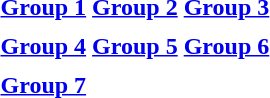<table>
<tr valign=top>
<td align="center"><strong><a href='#'>Group 1</a></strong></td>
<td align="center"><strong><a href='#'>Group 2</a></strong></td>
<td align="center"><strong><a href='#'>Group 3</a></strong></td>
</tr>
<tr valign=top>
<td align="left"></td>
<td align="left"></td>
<td align="left"></td>
</tr>
<tr valign=top>
<td align="center"><strong><a href='#'>Group 4</a></strong></td>
<td align="center"><strong><a href='#'>Group 5</a></strong></td>
<td align="center"><strong><a href='#'>Group 6</a></strong></td>
</tr>
<tr valign=top>
<td align="left"></td>
<td align="left"></td>
<td align="left"></td>
</tr>
<tr valign=top>
<td align="center"><strong><a href='#'>Group 7</a></strong></td>
</tr>
<tr valign=top>
<td align="left"></td>
</tr>
</table>
